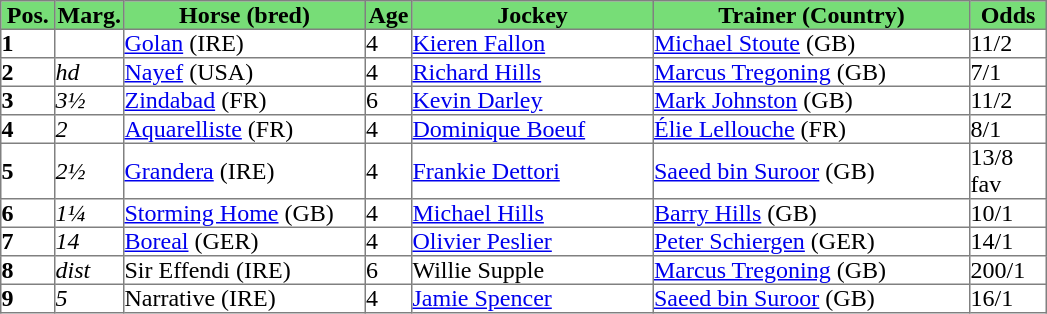<table class = "sortable" | border="1" cellpadding="0" style="border-collapse: collapse;">
<tr style="background:#7d7; text-align:center;">
<th style="width:35px;"><strong>Pos.</strong></th>
<th style="width:45px;"><strong>Marg.</strong></th>
<th style="width:160px;"><strong>Horse (bred)</strong></th>
<th style="width:30px;"><strong>Age</strong></th>
<th style="width:160px;"><strong>Jockey</strong></th>
<th style="width:210px;"><strong>Trainer (Country)</strong></th>
<th style="width:50px;"><strong>Odds</strong></th>
</tr>
<tr>
<td><strong>1</strong></td>
<td></td>
<td><a href='#'>Golan</a> (IRE)</td>
<td>4</td>
<td><a href='#'>Kieren Fallon</a></td>
<td><a href='#'>Michael Stoute</a> (GB)</td>
<td>11/2</td>
</tr>
<tr>
<td><strong>2</strong></td>
<td><em>hd</em></td>
<td><a href='#'>Nayef</a> (USA)</td>
<td>4</td>
<td><a href='#'>Richard Hills</a></td>
<td><a href='#'>Marcus Tregoning</a> (GB)</td>
<td>7/1</td>
</tr>
<tr>
<td><strong>3</strong></td>
<td><em>3½</em></td>
<td><a href='#'>Zindabad</a> (FR)</td>
<td>6</td>
<td><a href='#'>Kevin Darley</a></td>
<td><a href='#'>Mark Johnston</a> (GB)</td>
<td>11/2</td>
</tr>
<tr>
<td><strong>4</strong></td>
<td><em>2</em></td>
<td><a href='#'>Aquarelliste</a> (FR)</td>
<td>4</td>
<td><a href='#'>Dominique Boeuf</a></td>
<td><a href='#'>Élie Lellouche</a> (FR)</td>
<td>8/1</td>
</tr>
<tr>
<td><strong>5</strong></td>
<td><em>2½</em></td>
<td><a href='#'>Grandera</a> (IRE)</td>
<td>4</td>
<td><a href='#'>Frankie Dettori</a></td>
<td><a href='#'>Saeed bin Suroor</a> (GB)</td>
<td>13/8 fav</td>
</tr>
<tr>
<td><strong>6</strong></td>
<td><em>1¼</em></td>
<td><a href='#'>Storming Home</a> (GB)</td>
<td>4</td>
<td><a href='#'>Michael Hills</a></td>
<td><a href='#'>Barry Hills</a> (GB)</td>
<td>10/1</td>
</tr>
<tr>
<td><strong>7</strong></td>
<td><em>14</em></td>
<td><a href='#'>Boreal</a> (GER)</td>
<td>4</td>
<td><a href='#'>Olivier Peslier</a></td>
<td><a href='#'>Peter Schiergen</a> (GER)</td>
<td>14/1</td>
</tr>
<tr>
<td><strong>8</strong></td>
<td><em>dist</em></td>
<td>Sir Effendi (IRE)</td>
<td>6</td>
<td>Willie Supple</td>
<td><a href='#'>Marcus Tregoning</a> (GB)</td>
<td>200/1</td>
</tr>
<tr>
<td><strong>9</strong></td>
<td><em>5</em></td>
<td>Narrative (IRE)</td>
<td>4</td>
<td><a href='#'>Jamie Spencer</a></td>
<td><a href='#'>Saeed bin Suroor</a> (GB)</td>
<td>16/1</td>
</tr>
</table>
